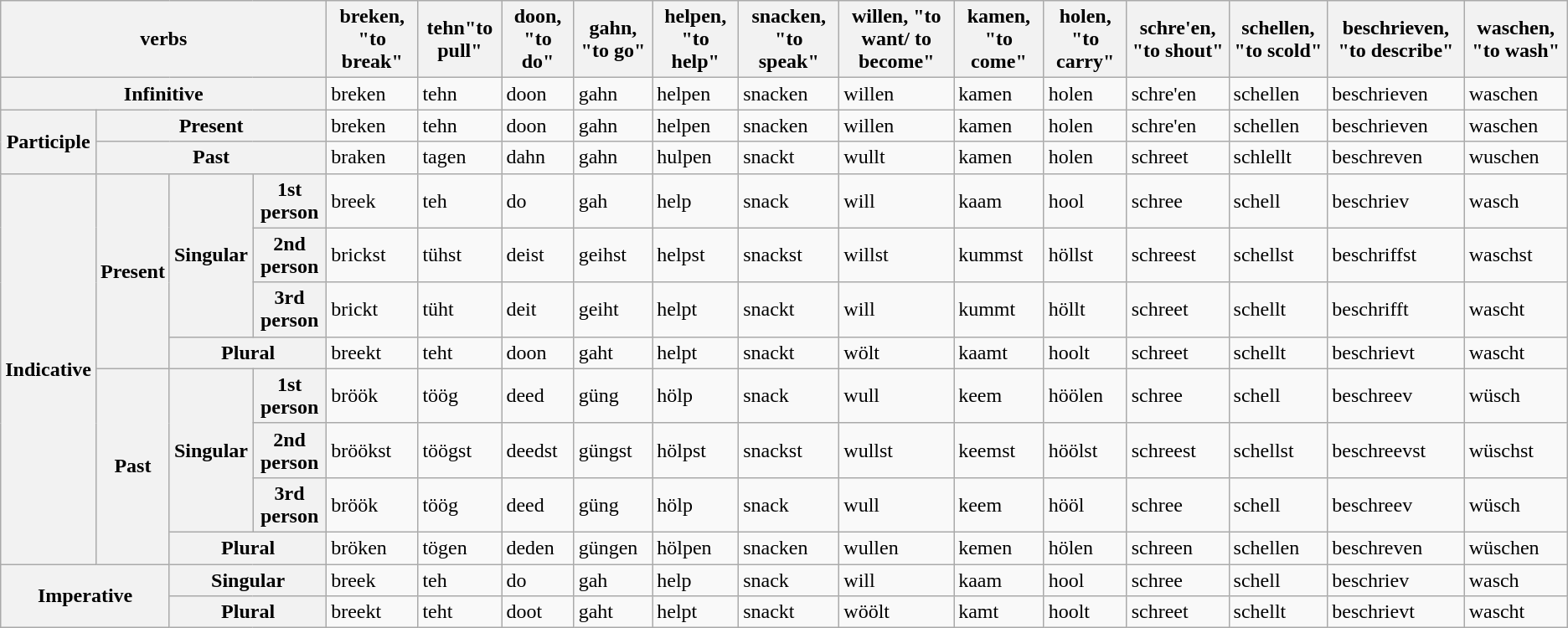<table class="wikitable mw-collapsible">
<tr>
<th colspan="4">verbs</th>
<th>breken, "to break"</th>
<th>tehn"to pull"</th>
<th>doon, "to do"</th>
<th>gahn, "to go"</th>
<th>helpen, "to help"</th>
<th>snacken, "to speak"</th>
<th>willen, "to want/ to become"</th>
<th>kamen, "to come"</th>
<th>holen, "to carry"</th>
<th>schre'en, "to shout"</th>
<th>schellen, "to scold"</th>
<th>beschrieven, "to describe"</th>
<th>waschen, "to wash"</th>
</tr>
<tr>
<th colspan="4">Infinitive</th>
<td>breken</td>
<td>tehn</td>
<td>doon</td>
<td>gahn</td>
<td>helpen</td>
<td>snacken</td>
<td>willen</td>
<td>kamen</td>
<td>holen</td>
<td>schre'en</td>
<td>schellen</td>
<td>beschrieven</td>
<td>waschen</td>
</tr>
<tr>
<th rowspan="2">Participle</th>
<th colspan="3">Present</th>
<td>breken</td>
<td>tehn</td>
<td>doon</td>
<td>gahn</td>
<td>helpen</td>
<td>snacken</td>
<td>willen</td>
<td>kamen</td>
<td>holen</td>
<td>schre'en</td>
<td>schellen</td>
<td>beschrieven</td>
<td>waschen</td>
</tr>
<tr>
<th colspan="3">Past</th>
<td>braken</td>
<td>tagen</td>
<td>dahn</td>
<td>gahn</td>
<td>hulpen</td>
<td>snackt</td>
<td>wullt</td>
<td>kamen</td>
<td>holen</td>
<td>schreet</td>
<td>schlellt</td>
<td>beschreven</td>
<td>wuschen</td>
</tr>
<tr>
<th rowspan="8">Indicative</th>
<th rowspan="4">Present</th>
<th rowspan="3">Singular</th>
<th>1st person</th>
<td>breek</td>
<td>teh</td>
<td>do</td>
<td>gah</td>
<td>help</td>
<td>snack</td>
<td>will</td>
<td>kaam</td>
<td>hool</td>
<td>schree</td>
<td>schell</td>
<td>beschriev</td>
<td>wasch</td>
</tr>
<tr>
<th>2nd person</th>
<td>brickst</td>
<td>tühst</td>
<td>deist</td>
<td>geihst</td>
<td>helpst</td>
<td>snackst</td>
<td>willst</td>
<td>kummst</td>
<td>höllst</td>
<td>schreest</td>
<td>schellst</td>
<td>beschriffst</td>
<td>waschst</td>
</tr>
<tr>
<th>3rd person</th>
<td>brickt</td>
<td>tüht</td>
<td>deit</td>
<td>geiht</td>
<td>helpt</td>
<td>snackt</td>
<td>will</td>
<td>kummt</td>
<td>höllt</td>
<td>schreet</td>
<td>schellt</td>
<td>beschrifft</td>
<td>wascht</td>
</tr>
<tr>
<th colspan="2">Plural</th>
<td>breekt</td>
<td>teht</td>
<td>doon</td>
<td>gaht</td>
<td>helpt</td>
<td>snackt</td>
<td>wölt</td>
<td>kaamt</td>
<td>hoolt</td>
<td>schreet</td>
<td>schellt</td>
<td>beschrievt</td>
<td>wascht</td>
</tr>
<tr>
<th rowspan="4">Past</th>
<th rowspan="3">Singular</th>
<th>1st person</th>
<td>bröök</td>
<td>töög</td>
<td>deed</td>
<td>güng</td>
<td>hölp</td>
<td>snack</td>
<td>wull</td>
<td>keem</td>
<td>höölen</td>
<td>schree</td>
<td>schell</td>
<td>beschreev</td>
<td>wüsch</td>
</tr>
<tr>
<th>2nd person</th>
<td>bröökst</td>
<td>töögst</td>
<td>deedst</td>
<td>güngst</td>
<td>hölpst</td>
<td>snackst</td>
<td>wullst</td>
<td>keemst</td>
<td>höölst</td>
<td>schreest</td>
<td>schellst</td>
<td>beschreevst</td>
<td>wüschst</td>
</tr>
<tr>
<th>3rd person</th>
<td>bröök</td>
<td>töög</td>
<td>deed</td>
<td>güng</td>
<td>hölp</td>
<td>snack</td>
<td>wull</td>
<td>keem</td>
<td>hööl</td>
<td>schree</td>
<td>schell</td>
<td>beschreev</td>
<td>wüsch</td>
</tr>
<tr>
<th colspan="2">Plural</th>
<td>bröken</td>
<td>tögen</td>
<td>deden</td>
<td>güngen</td>
<td>hölpen</td>
<td>snacken</td>
<td>wullen</td>
<td>kemen</td>
<td>hölen</td>
<td>schreen</td>
<td>schellen</td>
<td>beschreven</td>
<td>wüschen</td>
</tr>
<tr>
<th colspan="2" rowspan="2">Imperative</th>
<th colspan="2">Singular</th>
<td>breek</td>
<td>teh</td>
<td>do</td>
<td>gah</td>
<td>help</td>
<td>snack</td>
<td>will</td>
<td>kaam</td>
<td>hool</td>
<td>schree</td>
<td>schell</td>
<td>beschriev</td>
<td>wasch</td>
</tr>
<tr>
<th colspan="2">Plural</th>
<td>breekt</td>
<td>teht</td>
<td>doot</td>
<td>gaht</td>
<td>helpt</td>
<td>snackt</td>
<td>wöölt</td>
<td>kamt</td>
<td>hoolt</td>
<td>schreet</td>
<td>schellt</td>
<td>beschrievt</td>
<td>wascht</td>
</tr>
</table>
